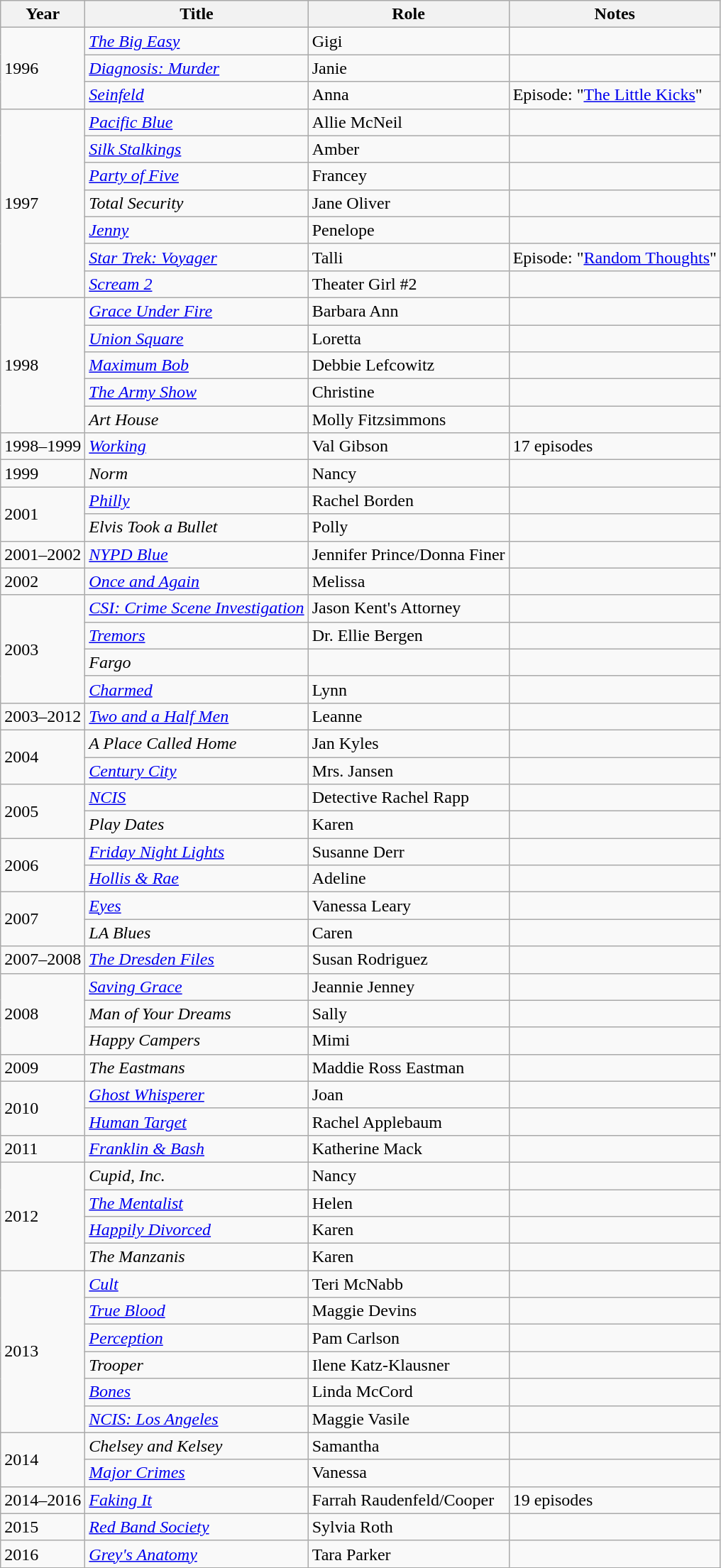<table class="wikitable sortable">
<tr>
<th>Year</th>
<th>Title</th>
<th>Role</th>
<th>Notes</th>
</tr>
<tr>
<td rowspan="3">1996</td>
<td><em><a href='#'>The Big Easy</a></em></td>
<td>Gigi</td>
<td></td>
</tr>
<tr>
<td><em><a href='#'>Diagnosis: Murder</a></em></td>
<td>Janie</td>
<td></td>
</tr>
<tr>
<td><em><a href='#'>Seinfeld</a></em></td>
<td>Anna</td>
<td>Episode: "<a href='#'>The Little Kicks</a>"</td>
</tr>
<tr>
<td rowspan="7">1997</td>
<td><em><a href='#'>Pacific Blue</a></em></td>
<td>Allie McNeil</td>
<td></td>
</tr>
<tr>
<td><em><a href='#'>Silk Stalkings</a></em></td>
<td>Amber</td>
<td></td>
</tr>
<tr>
<td><em><a href='#'>Party of Five</a></em></td>
<td>Francey</td>
<td></td>
</tr>
<tr>
<td><em>Total Security</em></td>
<td>Jane Oliver</td>
<td></td>
</tr>
<tr>
<td><em><a href='#'>Jenny</a></em></td>
<td>Penelope</td>
<td></td>
</tr>
<tr>
<td><em><a href='#'>Star Trek: Voyager</a></em></td>
<td>Talli</td>
<td>Episode: "<a href='#'>Random Thoughts</a>"</td>
</tr>
<tr>
<td><em><a href='#'>Scream 2</a></em></td>
<td>Theater Girl #2</td>
<td></td>
</tr>
<tr>
<td rowspan="5">1998</td>
<td><em><a href='#'>Grace Under Fire</a></em></td>
<td>Barbara Ann</td>
<td></td>
</tr>
<tr>
<td><em><a href='#'>Union Square</a></em></td>
<td>Loretta</td>
<td></td>
</tr>
<tr>
<td><em><a href='#'>Maximum Bob</a></em></td>
<td>Debbie Lefcowitz</td>
<td></td>
</tr>
<tr>
<td><em><a href='#'>The Army Show</a></em></td>
<td>Christine</td>
<td></td>
</tr>
<tr>
<td><em>Art House</em></td>
<td>Molly Fitzsimmons</td>
<td></td>
</tr>
<tr>
<td>1998–1999</td>
<td><em><a href='#'>Working</a></em></td>
<td>Val Gibson</td>
<td>17 episodes</td>
</tr>
<tr>
<td>1999</td>
<td><em>Norm</em></td>
<td>Nancy</td>
<td></td>
</tr>
<tr>
<td rowspan="2">2001</td>
<td><em><a href='#'>Philly</a></em></td>
<td>Rachel Borden</td>
<td></td>
</tr>
<tr>
<td><em>Elvis Took a Bullet</em></td>
<td>Polly</td>
<td></td>
</tr>
<tr>
<td>2001–2002</td>
<td><em><a href='#'>NYPD Blue</a></em></td>
<td>Jennifer Prince/Donna Finer</td>
<td></td>
</tr>
<tr>
<td>2002</td>
<td><em><a href='#'>Once and Again</a></em></td>
<td>Melissa</td>
<td></td>
</tr>
<tr>
<td rowspan="4">2003</td>
<td><em><a href='#'>CSI: Crime Scene Investigation</a></em></td>
<td>Jason Kent's Attorney</td>
<td></td>
</tr>
<tr>
<td><em><a href='#'>Tremors</a></em></td>
<td>Dr. Ellie Bergen</td>
<td></td>
</tr>
<tr>
<td><em>Fargo</em></td>
<td></td>
<td></td>
</tr>
<tr>
<td><em><a href='#'>Charmed</a></em></td>
<td>Lynn</td>
<td></td>
</tr>
<tr>
<td>2003–2012</td>
<td><em><a href='#'>Two and a Half Men</a></em></td>
<td>Leanne</td>
<td></td>
</tr>
<tr>
<td rowspan="2">2004</td>
<td><em>A Place Called Home</em></td>
<td>Jan Kyles</td>
<td></td>
</tr>
<tr>
<td><em><a href='#'>Century City</a></em></td>
<td>Mrs. Jansen</td>
<td></td>
</tr>
<tr>
<td rowspan="2">2005</td>
<td><em><a href='#'>NCIS</a></em></td>
<td>Detective Rachel Rapp</td>
<td></td>
</tr>
<tr>
<td><em>Play Dates</em></td>
<td>Karen</td>
<td></td>
</tr>
<tr>
<td rowspan="2">2006</td>
<td><em><a href='#'>Friday Night Lights</a></em></td>
<td>Susanne Derr</td>
<td></td>
</tr>
<tr>
<td><em><a href='#'>Hollis & Rae</a></em></td>
<td>Adeline</td>
<td></td>
</tr>
<tr>
<td rowspan="2">2007</td>
<td><em><a href='#'>Eyes</a></em></td>
<td>Vanessa Leary</td>
<td></td>
</tr>
<tr>
<td><em>LA Blues</em></td>
<td>Caren</td>
<td></td>
</tr>
<tr>
<td>2007–2008</td>
<td><em><a href='#'>The Dresden Files</a></em></td>
<td>Susan Rodriguez</td>
<td></td>
</tr>
<tr>
<td rowspan="3">2008</td>
<td><em><a href='#'>Saving Grace</a></em></td>
<td>Jeannie Jenney</td>
<td></td>
</tr>
<tr>
<td><em>Man of Your Dreams</em></td>
<td>Sally</td>
<td></td>
</tr>
<tr>
<td><em>Happy Campers</em></td>
<td>Mimi</td>
<td></td>
</tr>
<tr>
<td>2009</td>
<td><em>The Eastmans</em></td>
<td>Maddie Ross Eastman</td>
<td></td>
</tr>
<tr>
<td rowspan="2">2010</td>
<td><em><a href='#'>Ghost Whisperer</a></em></td>
<td>Joan</td>
<td></td>
</tr>
<tr>
<td><em><a href='#'>Human Target</a></em></td>
<td>Rachel Applebaum</td>
<td></td>
</tr>
<tr>
<td>2011</td>
<td><em><a href='#'>Franklin & Bash</a></em></td>
<td>Katherine Mack</td>
<td></td>
</tr>
<tr>
<td rowspan="4">2012</td>
<td><em>Cupid, Inc.</em></td>
<td>Nancy</td>
<td></td>
</tr>
<tr>
<td><em><a href='#'>The Mentalist</a></em></td>
<td>Helen</td>
<td></td>
</tr>
<tr>
<td><em><a href='#'>Happily Divorced</a></em></td>
<td>Karen</td>
<td></td>
</tr>
<tr>
<td><em>The Manzanis</em></td>
<td>Karen</td>
<td></td>
</tr>
<tr>
<td rowspan="6">2013</td>
<td><em><a href='#'>Cult</a></em></td>
<td>Teri McNabb</td>
<td></td>
</tr>
<tr>
<td><em><a href='#'>True Blood</a></em></td>
<td>Maggie Devins</td>
<td></td>
</tr>
<tr>
<td><em><a href='#'>Perception</a></em></td>
<td>Pam Carlson</td>
<td></td>
</tr>
<tr>
<td><em>Trooper</em></td>
<td>Ilene Katz-Klausner</td>
<td></td>
</tr>
<tr>
<td><em><a href='#'>Bones</a></em></td>
<td>Linda McCord</td>
<td></td>
</tr>
<tr>
<td><em><a href='#'>NCIS: Los Angeles</a></em></td>
<td>Maggie Vasile</td>
<td></td>
</tr>
<tr>
<td rowspan="2">2014</td>
<td><em>Chelsey and Kelsey</em></td>
<td>Samantha</td>
<td></td>
</tr>
<tr>
<td><em><a href='#'>Major Crimes</a></em></td>
<td>Vanessa</td>
<td></td>
</tr>
<tr>
<td>2014–2016</td>
<td><em><a href='#'>Faking It</a></em></td>
<td>Farrah Raudenfeld/Cooper</td>
<td>19 episodes</td>
</tr>
<tr>
<td>2015</td>
<td><em><a href='#'>Red Band Society</a></em></td>
<td>Sylvia Roth</td>
<td></td>
</tr>
<tr>
<td>2016</td>
<td><em><a href='#'>Grey's Anatomy</a></em></td>
<td>Tara Parker</td>
<td></td>
</tr>
</table>
